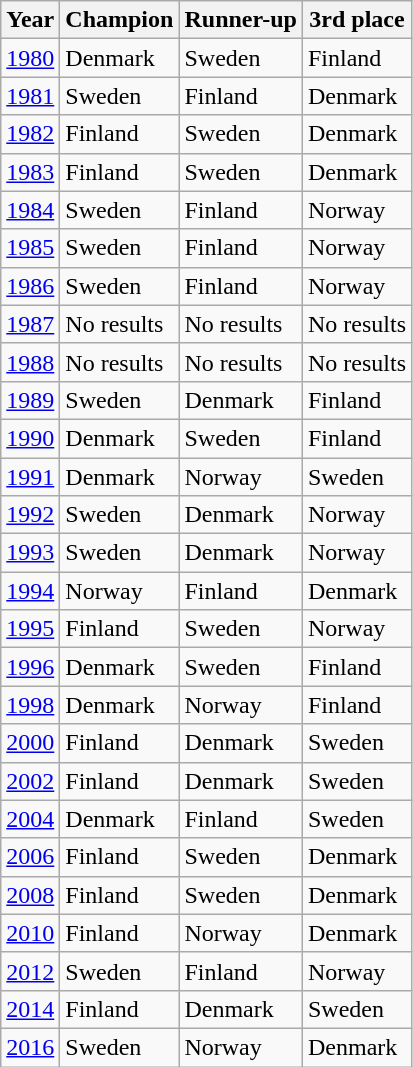<table class="wikitable">
<tr>
<th>Year</th>
<th>Champion</th>
<th>Runner-up</th>
<th>3rd place</th>
</tr>
<tr>
<td><a href='#'>1980</a></td>
<td> Denmark</td>
<td> Sweden</td>
<td> Finland</td>
</tr>
<tr>
<td><a href='#'>1981</a></td>
<td> Sweden</td>
<td> Finland</td>
<td> Denmark</td>
</tr>
<tr>
<td><a href='#'>1982</a></td>
<td> Finland</td>
<td> Sweden</td>
<td> Denmark</td>
</tr>
<tr>
<td><a href='#'>1983</a></td>
<td> Finland</td>
<td> Sweden</td>
<td> Denmark</td>
</tr>
<tr>
<td><a href='#'>1984</a></td>
<td> Sweden</td>
<td> Finland</td>
<td> Norway</td>
</tr>
<tr>
<td><a href='#'>1985</a></td>
<td> Sweden</td>
<td> Finland</td>
<td> Norway</td>
</tr>
<tr>
<td><a href='#'>1986</a></td>
<td> Sweden</td>
<td> Finland</td>
<td> Norway</td>
</tr>
<tr>
<td><a href='#'>1987</a></td>
<td> No results</td>
<td> No results</td>
<td> No results</td>
</tr>
<tr>
<td><a href='#'>1988</a></td>
<td> No results</td>
<td> No results</td>
<td> No results</td>
</tr>
<tr>
<td><a href='#'>1989</a></td>
<td> Sweden</td>
<td> Denmark</td>
<td> Finland</td>
</tr>
<tr>
<td><a href='#'>1990</a></td>
<td> Denmark</td>
<td> Sweden</td>
<td> Finland</td>
</tr>
<tr>
<td><a href='#'>1991</a></td>
<td> Denmark</td>
<td> Norway</td>
<td> Sweden</td>
</tr>
<tr>
<td><a href='#'>1992</a></td>
<td> Sweden</td>
<td> Denmark</td>
<td> Norway</td>
</tr>
<tr>
<td><a href='#'>1993</a></td>
<td> Sweden</td>
<td> Denmark</td>
<td> Norway</td>
</tr>
<tr>
<td><a href='#'>1994</a></td>
<td> Norway</td>
<td> Finland</td>
<td> Denmark</td>
</tr>
<tr>
<td><a href='#'>1995</a></td>
<td> Finland</td>
<td> Sweden</td>
<td> Norway</td>
</tr>
<tr>
<td><a href='#'>1996</a></td>
<td> Denmark</td>
<td> Sweden</td>
<td> Finland</td>
</tr>
<tr>
<td><a href='#'>1998</a></td>
<td> Denmark</td>
<td> Norway</td>
<td> Finland</td>
</tr>
<tr>
<td><a href='#'>2000</a></td>
<td> Finland</td>
<td> Denmark</td>
<td> Sweden</td>
</tr>
<tr>
<td><a href='#'>2002</a></td>
<td> Finland</td>
<td> Denmark</td>
<td> Sweden</td>
</tr>
<tr>
<td><a href='#'>2004</a></td>
<td> Denmark</td>
<td> Finland</td>
<td> Sweden</td>
</tr>
<tr>
<td><a href='#'>2006</a></td>
<td> Finland</td>
<td> Sweden</td>
<td> Denmark</td>
</tr>
<tr>
<td><a href='#'>2008</a></td>
<td> Finland</td>
<td> Sweden</td>
<td> Denmark</td>
</tr>
<tr>
<td><a href='#'>2010</a></td>
<td> Finland</td>
<td> Norway</td>
<td> Denmark</td>
</tr>
<tr>
<td><a href='#'>2012</a></td>
<td> Sweden</td>
<td> Finland</td>
<td> Norway</td>
</tr>
<tr>
<td><a href='#'>2014</a></td>
<td> Finland</td>
<td> Denmark</td>
<td> Sweden</td>
</tr>
<tr>
<td><a href='#'>2016</a></td>
<td> Sweden</td>
<td> Norway</td>
<td> Denmark</td>
</tr>
</table>
